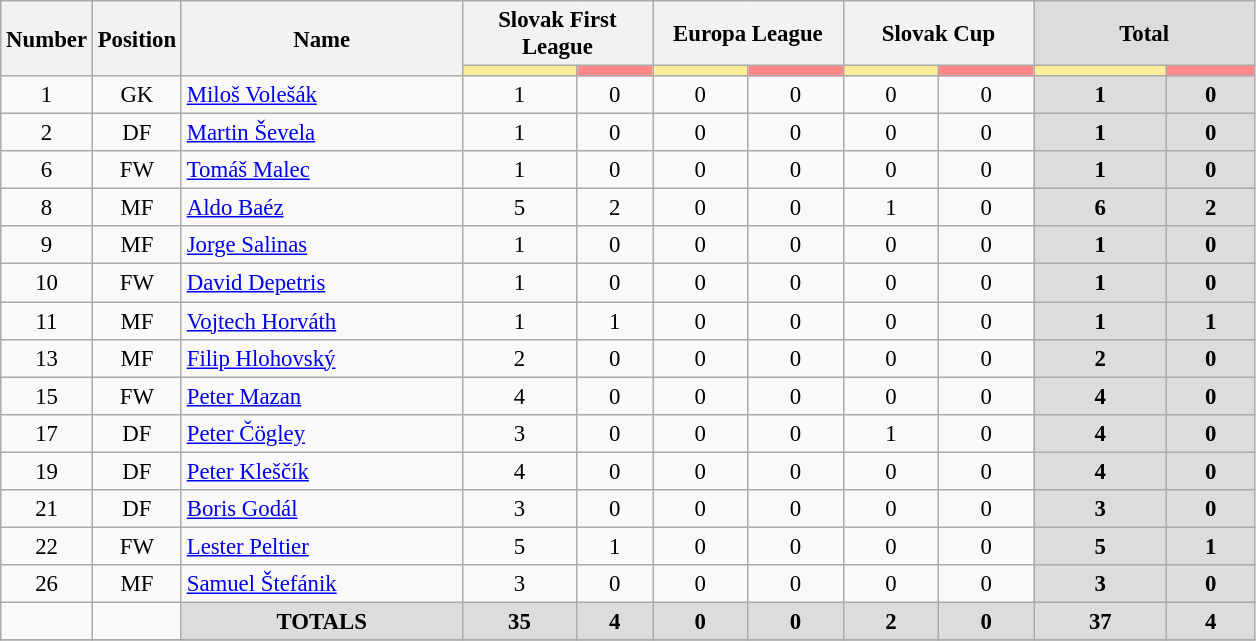<table class="wikitable" style="font-size: 95%; text-align: center;">
<tr>
<th width=40  rowspan="2"  align="center"><strong>Number</strong></th>
<th width=40  rowspan="2"  align="center"><strong>Position</strong></th>
<th width=180 rowspan="2"  align="center"><strong>Name</strong></th>
<th width=120 colspan="2" align="center"><strong>Slovak First League</strong></th>
<th width=120 colspan="2" align="center"><strong>Europa League</strong></th>
<th width=120 colspan="2" align="center"><strong>Slovak Cup</strong></th>
<th width=140 colspan="2" align="center" style="background: #DCDCDC"><strong>Total</strong></th>
</tr>
<tr>
<th style="background: #FFEE99"></th>
<th style="background: #FF8888"></th>
<th style="background: #FFEE99"></th>
<th style="background: #FF8888"></th>
<th style="background: #FFEE99"></th>
<th style="background: #FF8888"></th>
<th style="background: #FFEE99"></th>
<th style="background: #FF8888"></th>
</tr>
<tr>
<td>1</td>
<td>GK</td>
<td style="text-align:left;"> <a href='#'>Miloš Volešák</a></td>
<td>1</td>
<td>0</td>
<td>0</td>
<td>0</td>
<td>0</td>
<td>0</td>
<th style="background: #DCDCDC"><strong>1</strong></th>
<th style="background: #DCDCDC"><strong>0</strong></th>
</tr>
<tr>
<td>2</td>
<td>DF</td>
<td style="text-align:left;"> <a href='#'>Martin Ševela</a></td>
<td>1</td>
<td>0</td>
<td>0</td>
<td>0</td>
<td>0</td>
<td>0</td>
<th style="background: #DCDCDC"><strong>1</strong></th>
<th style="background: #DCDCDC"><strong>0</strong></th>
</tr>
<tr>
<td>6</td>
<td>FW</td>
<td style="text-align:left;"> <a href='#'>Tomáš Malec</a></td>
<td>1</td>
<td>0</td>
<td>0</td>
<td>0</td>
<td>0</td>
<td>0</td>
<th style="background: #DCDCDC"><strong>1</strong></th>
<th style="background: #DCDCDC"><strong>0</strong></th>
</tr>
<tr>
<td>8</td>
<td>MF</td>
<td style="text-align:left;"> <a href='#'>Aldo Baéz</a></td>
<td>5</td>
<td>2</td>
<td>0</td>
<td>0</td>
<td>1</td>
<td>0</td>
<th style="background: #DCDCDC"><strong>6</strong></th>
<th style="background: #DCDCDC"><strong>2</strong></th>
</tr>
<tr>
<td>9</td>
<td>MF</td>
<td style="text-align:left;"> <a href='#'>Jorge Salinas</a></td>
<td>1</td>
<td>0</td>
<td>0</td>
<td>0</td>
<td>0</td>
<td>0</td>
<th style="background: #DCDCDC"><strong>1</strong></th>
<th style="background: #DCDCDC"><strong>0</strong></th>
</tr>
<tr>
<td>10</td>
<td>FW</td>
<td style="text-align:left;"> <a href='#'>David Depetris</a></td>
<td>1</td>
<td>0</td>
<td>0</td>
<td>0</td>
<td>0</td>
<td>0</td>
<th style="background: #DCDCDC"><strong>1</strong></th>
<th style="background: #DCDCDC"><strong>0</strong></th>
</tr>
<tr>
<td>11</td>
<td>MF</td>
<td style="text-align:left;"> <a href='#'>Vojtech Horváth</a></td>
<td>1</td>
<td>1</td>
<td>0</td>
<td>0</td>
<td>0</td>
<td>0</td>
<th style="background: #DCDCDC"><strong>1</strong></th>
<th style="background: #DCDCDC"><strong>1</strong></th>
</tr>
<tr>
<td>13</td>
<td>MF</td>
<td style="text-align:left;"> <a href='#'>Filip Hlohovský</a></td>
<td>2</td>
<td>0</td>
<td>0</td>
<td>0</td>
<td>0</td>
<td>0</td>
<th style="background: #DCDCDC"><strong>2</strong></th>
<th style="background: #DCDCDC"><strong>0</strong></th>
</tr>
<tr>
<td>15</td>
<td>FW</td>
<td style="text-align:left;"> <a href='#'>Peter Mazan</a></td>
<td>4</td>
<td>0</td>
<td>0</td>
<td>0</td>
<td>0</td>
<td>0</td>
<th style="background: #DCDCDC"><strong>4</strong></th>
<th style="background: #DCDCDC"><strong>0</strong></th>
</tr>
<tr>
<td>17</td>
<td>DF</td>
<td style="text-align:left;"> <a href='#'>Peter Čögley</a></td>
<td>3</td>
<td>0</td>
<td>0</td>
<td>0</td>
<td>1</td>
<td>0</td>
<th style="background: #DCDCDC"><strong>4</strong></th>
<th style="background: #DCDCDC"><strong>0</strong></th>
</tr>
<tr>
<td>19</td>
<td>DF</td>
<td style="text-align:left;"> <a href='#'>Peter Kleščík</a></td>
<td>4</td>
<td>0</td>
<td>0</td>
<td>0</td>
<td>0</td>
<td>0</td>
<th style="background: #DCDCDC"><strong>4</strong></th>
<th style="background: #DCDCDC"><strong>0</strong></th>
</tr>
<tr>
<td>21</td>
<td>DF</td>
<td style="text-align:left;"> <a href='#'>Boris Godál</a></td>
<td>3</td>
<td>0</td>
<td>0</td>
<td>0</td>
<td>0</td>
<td>0</td>
<th style="background: #DCDCDC"><strong>3</strong></th>
<th style="background: #DCDCDC"><strong>0</strong></th>
</tr>
<tr>
<td>22</td>
<td>FW</td>
<td style="text-align:left;"> <a href='#'>Lester Peltier</a></td>
<td>5</td>
<td>1</td>
<td>0</td>
<td>0</td>
<td>0</td>
<td>0</td>
<th style="background: #DCDCDC"><strong>5</strong></th>
<th style="background: #DCDCDC"><strong>1</strong></th>
</tr>
<tr>
<td>26</td>
<td>MF</td>
<td style="text-align:left;"> <a href='#'>Samuel Štefánik</a></td>
<td>3</td>
<td>0</td>
<td>0</td>
<td>0</td>
<td>0</td>
<td>0</td>
<th style="background: #DCDCDC"><strong>3</strong></th>
<th style="background: #DCDCDC"><strong>0</strong></th>
</tr>
<tr>
<td></td>
<td></td>
<th style="background: #DCDCDC"><strong>TOTALS</strong></th>
<th style="background: #DCDCDC"><strong>35</strong></th>
<th style="background: #DCDCDC"><strong>4</strong></th>
<th style="background: #DCDCDC"><strong>0</strong></th>
<th style="background: #DCDCDC"><strong>0</strong></th>
<th style="background: #DCDCDC"><strong>2</strong></th>
<th style="background: #DCDCDC"><strong>0</strong></th>
<th style="background: #DCDCDC"><strong>37</strong></th>
<th style="background: #DCDCDC"><strong>4</strong></th>
</tr>
<tr>
</tr>
</table>
